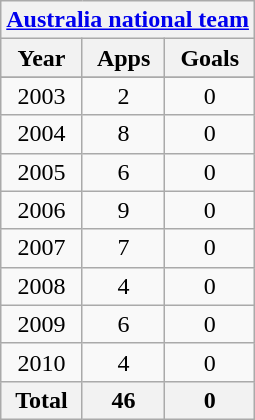<table class="wikitable" style="text-align:center">
<tr>
<th colspan=3><a href='#'>Australia national team</a></th>
</tr>
<tr>
<th>Year</th>
<th>Apps</th>
<th>Goals</th>
</tr>
<tr>
</tr>
<tr>
<td>2003</td>
<td>2</td>
<td>0</td>
</tr>
<tr>
<td>2004</td>
<td>8</td>
<td>0</td>
</tr>
<tr>
<td>2005</td>
<td>6</td>
<td>0</td>
</tr>
<tr>
<td>2006</td>
<td>9</td>
<td>0</td>
</tr>
<tr>
<td>2007</td>
<td>7</td>
<td>0</td>
</tr>
<tr>
<td>2008</td>
<td>4</td>
<td>0</td>
</tr>
<tr>
<td>2009</td>
<td>6</td>
<td>0</td>
</tr>
<tr>
<td>2010</td>
<td>4</td>
<td>0</td>
</tr>
<tr>
<th>Total</th>
<th>46</th>
<th>0</th>
</tr>
</table>
